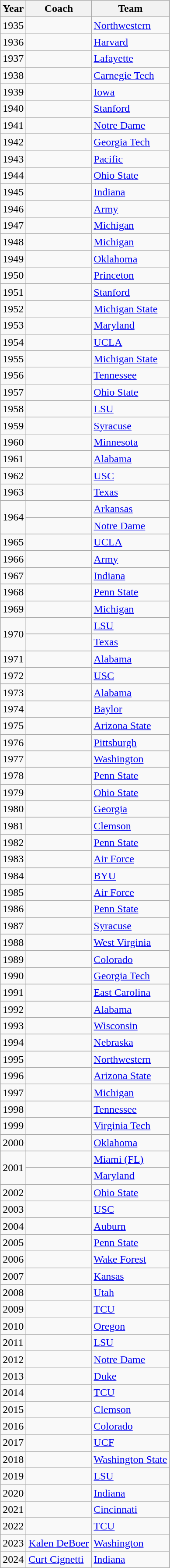<table class="wikitable sortable">
<tr>
<th>Year</th>
<th>Coach</th>
<th>Team</th>
</tr>
<tr>
<td>1935</td>
<td></td>
<td><a href='#'>Northwestern</a></td>
</tr>
<tr>
<td>1936</td>
<td></td>
<td><a href='#'>Harvard</a></td>
</tr>
<tr>
<td>1937</td>
<td></td>
<td><a href='#'>Lafayette</a></td>
</tr>
<tr>
<td>1938</td>
<td></td>
<td><a href='#'>Carnegie Tech</a></td>
</tr>
<tr>
<td>1939</td>
<td></td>
<td><a href='#'>Iowa</a></td>
</tr>
<tr>
<td>1940</td>
<td></td>
<td><a href='#'>Stanford</a></td>
</tr>
<tr>
<td>1941</td>
<td></td>
<td><a href='#'>Notre Dame</a></td>
</tr>
<tr>
<td>1942</td>
<td></td>
<td><a href='#'>Georgia Tech</a></td>
</tr>
<tr>
<td>1943</td>
<td></td>
<td><a href='#'>Pacific</a></td>
</tr>
<tr>
<td>1944</td>
<td></td>
<td><a href='#'>Ohio State</a></td>
</tr>
<tr>
<td>1945</td>
<td></td>
<td><a href='#'>Indiana</a></td>
</tr>
<tr>
<td>1946</td>
<td></td>
<td><a href='#'>Army</a></td>
</tr>
<tr>
<td>1947</td>
<td></td>
<td><a href='#'>Michigan</a></td>
</tr>
<tr>
<td>1948</td>
<td></td>
<td><a href='#'>Michigan</a></td>
</tr>
<tr>
<td>1949</td>
<td></td>
<td><a href='#'>Oklahoma</a></td>
</tr>
<tr>
<td>1950</td>
<td></td>
<td><a href='#'>Princeton</a></td>
</tr>
<tr>
<td>1951</td>
<td></td>
<td><a href='#'>Stanford</a></td>
</tr>
<tr>
<td>1952</td>
<td></td>
<td><a href='#'>Michigan State</a></td>
</tr>
<tr>
<td>1953</td>
<td></td>
<td><a href='#'>Maryland</a></td>
</tr>
<tr>
<td>1954</td>
<td></td>
<td><a href='#'>UCLA</a></td>
</tr>
<tr>
<td>1955</td>
<td></td>
<td><a href='#'>Michigan State</a></td>
</tr>
<tr>
<td>1956</td>
<td></td>
<td><a href='#'>Tennessee</a></td>
</tr>
<tr>
<td>1957</td>
<td></td>
<td><a href='#'>Ohio State</a></td>
</tr>
<tr>
<td>1958</td>
<td></td>
<td><a href='#'>LSU</a></td>
</tr>
<tr>
<td>1959</td>
<td></td>
<td><a href='#'>Syracuse</a></td>
</tr>
<tr>
<td>1960</td>
<td></td>
<td><a href='#'>Minnesota</a></td>
</tr>
<tr>
<td>1961</td>
<td></td>
<td><a href='#'>Alabama</a></td>
</tr>
<tr>
<td>1962</td>
<td></td>
<td><a href='#'>USC</a></td>
</tr>
<tr>
<td>1963</td>
<td></td>
<td><a href='#'>Texas</a></td>
</tr>
<tr>
<td rowspan="2">1964</td>
<td></td>
<td><a href='#'>Arkansas</a></td>
</tr>
<tr>
<td></td>
<td><a href='#'>Notre Dame</a></td>
</tr>
<tr>
<td>1965</td>
<td></td>
<td><a href='#'>UCLA</a></td>
</tr>
<tr>
<td>1966</td>
<td></td>
<td><a href='#'>Army</a></td>
</tr>
<tr>
<td>1967</td>
<td></td>
<td><a href='#'>Indiana</a></td>
</tr>
<tr>
<td>1968</td>
<td></td>
<td><a href='#'>Penn State</a></td>
</tr>
<tr>
<td>1969</td>
<td></td>
<td><a href='#'>Michigan</a></td>
</tr>
<tr>
<td rowspan="2">1970</td>
<td></td>
<td><a href='#'>LSU</a></td>
</tr>
<tr>
<td></td>
<td><a href='#'>Texas</a></td>
</tr>
<tr>
<td>1971</td>
<td></td>
<td><a href='#'>Alabama</a></td>
</tr>
<tr>
<td>1972</td>
<td></td>
<td><a href='#'>USC</a></td>
</tr>
<tr>
<td>1973</td>
<td></td>
<td><a href='#'>Alabama</a></td>
</tr>
<tr>
<td>1974</td>
<td></td>
<td><a href='#'>Baylor</a></td>
</tr>
<tr>
<td>1975</td>
<td></td>
<td><a href='#'>Arizona State</a></td>
</tr>
<tr>
<td>1976</td>
<td></td>
<td><a href='#'>Pittsburgh</a></td>
</tr>
<tr>
<td>1977</td>
<td></td>
<td><a href='#'>Washington</a></td>
</tr>
<tr>
<td>1978</td>
<td></td>
<td><a href='#'>Penn State</a></td>
</tr>
<tr>
<td>1979</td>
<td></td>
<td><a href='#'>Ohio State</a></td>
</tr>
<tr>
<td>1980</td>
<td></td>
<td><a href='#'>Georgia</a></td>
</tr>
<tr>
<td>1981</td>
<td></td>
<td><a href='#'>Clemson</a></td>
</tr>
<tr>
<td>1982</td>
<td></td>
<td><a href='#'>Penn State</a></td>
</tr>
<tr>
<td>1983</td>
<td></td>
<td><a href='#'>Air Force</a></td>
</tr>
<tr>
<td>1984</td>
<td></td>
<td><a href='#'>BYU</a></td>
</tr>
<tr>
<td>1985</td>
<td></td>
<td><a href='#'>Air Force</a></td>
</tr>
<tr>
<td>1986</td>
<td></td>
<td><a href='#'>Penn State</a></td>
</tr>
<tr>
<td>1987</td>
<td></td>
<td><a href='#'>Syracuse</a></td>
</tr>
<tr>
<td>1988</td>
<td></td>
<td><a href='#'>West Virginia</a></td>
</tr>
<tr>
<td>1989</td>
<td></td>
<td><a href='#'>Colorado</a></td>
</tr>
<tr>
<td>1990</td>
<td></td>
<td><a href='#'>Georgia Tech</a></td>
</tr>
<tr>
<td>1991</td>
<td></td>
<td><a href='#'>East Carolina</a></td>
</tr>
<tr>
<td>1992</td>
<td></td>
<td><a href='#'>Alabama</a></td>
</tr>
<tr>
<td>1993</td>
<td></td>
<td><a href='#'>Wisconsin</a></td>
</tr>
<tr>
<td>1994</td>
<td></td>
<td><a href='#'>Nebraska</a></td>
</tr>
<tr>
<td>1995</td>
<td></td>
<td><a href='#'>Northwestern</a></td>
</tr>
<tr>
<td>1996</td>
<td></td>
<td><a href='#'>Arizona State</a></td>
</tr>
<tr>
<td>1997</td>
<td></td>
<td><a href='#'>Michigan</a></td>
</tr>
<tr>
<td>1998</td>
<td></td>
<td><a href='#'>Tennessee</a></td>
</tr>
<tr>
<td>1999</td>
<td></td>
<td><a href='#'>Virginia Tech</a></td>
</tr>
<tr>
<td>2000</td>
<td></td>
<td><a href='#'>Oklahoma</a></td>
</tr>
<tr>
<td rowspan="2">2001</td>
<td></td>
<td><a href='#'>Miami (FL)</a></td>
</tr>
<tr>
<td></td>
<td><a href='#'>Maryland</a></td>
</tr>
<tr>
<td>2002</td>
<td></td>
<td><a href='#'>Ohio State</a></td>
</tr>
<tr>
<td>2003</td>
<td></td>
<td><a href='#'>USC</a></td>
</tr>
<tr>
<td>2004</td>
<td></td>
<td><a href='#'>Auburn</a></td>
</tr>
<tr>
<td>2005</td>
<td></td>
<td><a href='#'>Penn State</a></td>
</tr>
<tr>
<td>2006</td>
<td></td>
<td><a href='#'>Wake Forest</a></td>
</tr>
<tr>
<td>2007</td>
<td></td>
<td><a href='#'>Kansas</a></td>
</tr>
<tr>
<td>2008</td>
<td></td>
<td><a href='#'>Utah</a></td>
</tr>
<tr>
<td>2009</td>
<td></td>
<td><a href='#'>TCU</a></td>
</tr>
<tr>
<td>2010</td>
<td></td>
<td><a href='#'>Oregon</a></td>
</tr>
<tr>
<td>2011</td>
<td></td>
<td><a href='#'>LSU</a></td>
</tr>
<tr>
<td>2012</td>
<td></td>
<td><a href='#'>Notre Dame</a></td>
</tr>
<tr>
<td>2013</td>
<td></td>
<td><a href='#'>Duke</a></td>
</tr>
<tr>
<td>2014</td>
<td></td>
<td><a href='#'>TCU</a></td>
</tr>
<tr>
<td>2015</td>
<td></td>
<td><a href='#'>Clemson</a></td>
</tr>
<tr>
<td>2016</td>
<td></td>
<td><a href='#'>Colorado</a></td>
</tr>
<tr>
<td>2017</td>
<td></td>
<td><a href='#'>UCF</a></td>
</tr>
<tr>
<td>2018</td>
<td></td>
<td><a href='#'>Washington State</a></td>
</tr>
<tr>
<td>2019</td>
<td></td>
<td><a href='#'>LSU</a></td>
</tr>
<tr>
<td>2020</td>
<td></td>
<td><a href='#'>Indiana</a></td>
</tr>
<tr>
<td>2021</td>
<td></td>
<td><a href='#'>Cincinnati</a></td>
</tr>
<tr>
<td>2022</td>
<td></td>
<td><a href='#'>TCU</a></td>
</tr>
<tr>
<td>2023</td>
<td><a href='#'>Kalen DeBoer</a></td>
<td><a href='#'>Washington</a></td>
</tr>
<tr>
<td>2024</td>
<td><a href='#'>Curt Cignetti</a></td>
<td><a href='#'>Indiana</a></td>
</tr>
</table>
